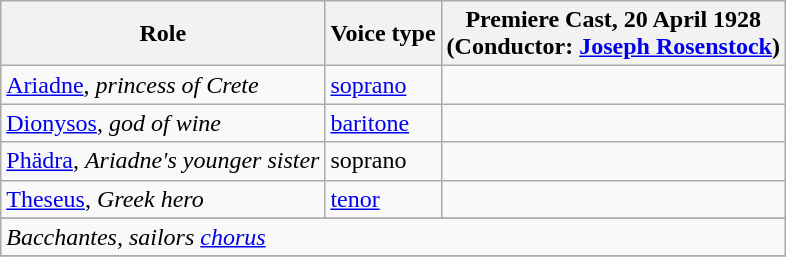<table class="wikitable">
<tr>
<th>Role</th>
<th>Voice type</th>
<th>Premiere Cast, 20 April 1928<br>(Conductor: <a href='#'>Joseph Rosenstock</a>)</th>
</tr>
<tr>
<td><a href='#'>Ariadne</a>, <em>princess of Crete</em></td>
<td><a href='#'>soprano</a></td>
<td></td>
</tr>
<tr>
<td><a href='#'>Dionysos</a>, <em>god of wine</em></td>
<td><a href='#'>baritone</a></td>
<td></td>
</tr>
<tr>
<td><a href='#'>Phädra</a>, <em>Ariadne's younger sister</em></td>
<td>soprano</td>
<td></td>
</tr>
<tr>
<td><a href='#'>Theseus</a>, <em>Greek hero</em></td>
<td><a href='#'>tenor</a></td>
<td></td>
</tr>
<tr>
</tr>
<tr>
<td colspan="3"><em>Bacchantes, sailors <a href='#'>chorus</a></em></td>
</tr>
<tr>
</tr>
</table>
